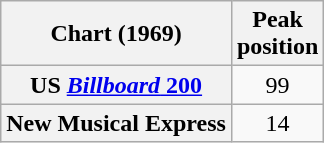<table class="wikitable sortable plainrowheaders" style="text-align:center;">
<tr>
<th scope="col">Chart (1969)</th>
<th scope="col">Peak<br>position</th>
</tr>
<tr>
<th scope="row">US <a href='#'><em>Billboard</em> 200</a></th>
<td>99</td>
</tr>
<tr>
<th scope="row">New Musical Express</th>
<td>14</td>
</tr>
</table>
